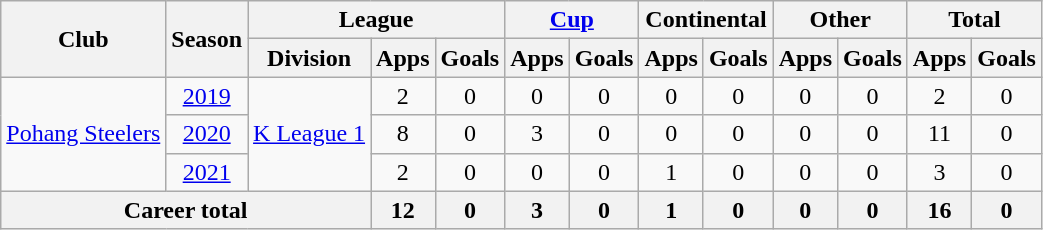<table class="wikitable" style="text-align: center">
<tr>
<th rowspan="2">Club</th>
<th rowspan="2">Season</th>
<th colspan="3">League</th>
<th colspan="2"><a href='#'>Cup</a></th>
<th colspan="2">Continental</th>
<th colspan="2">Other</th>
<th colspan="2">Total</th>
</tr>
<tr>
<th>Division</th>
<th>Apps</th>
<th>Goals</th>
<th>Apps</th>
<th>Goals</th>
<th>Apps</th>
<th>Goals</th>
<th>Apps</th>
<th>Goals</th>
<th>Apps</th>
<th>Goals</th>
</tr>
<tr>
<td rowspan="3"><a href='#'>Pohang Steelers</a></td>
<td><a href='#'>2019</a></td>
<td rowspan="3"><a href='#'>K League 1</a></td>
<td>2</td>
<td>0</td>
<td>0</td>
<td>0</td>
<td>0</td>
<td>0</td>
<td>0</td>
<td>0</td>
<td>2</td>
<td>0</td>
</tr>
<tr>
<td><a href='#'>2020</a></td>
<td>8</td>
<td>0</td>
<td>3</td>
<td>0</td>
<td>0</td>
<td>0</td>
<td>0</td>
<td>0</td>
<td>11</td>
<td>0</td>
</tr>
<tr>
<td><a href='#'>2021</a></td>
<td>2</td>
<td>0</td>
<td>0</td>
<td>0</td>
<td>1</td>
<td>0</td>
<td>0</td>
<td>0</td>
<td>3</td>
<td>0</td>
</tr>
<tr>
<th colspan=3>Career total</th>
<th>12</th>
<th>0</th>
<th>3</th>
<th>0</th>
<th>1</th>
<th>0</th>
<th>0</th>
<th>0</th>
<th>16</th>
<th>0</th>
</tr>
</table>
